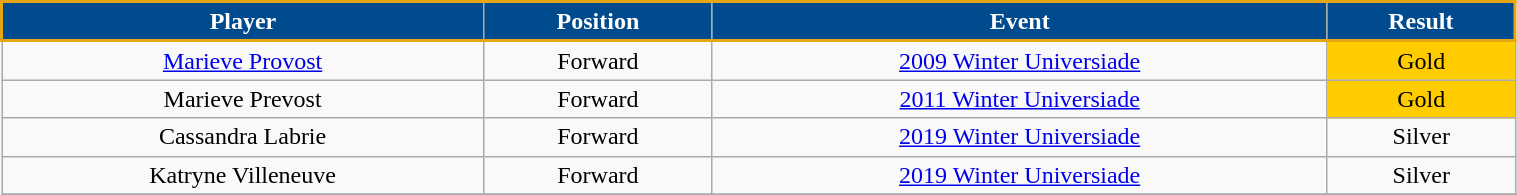<table class="wikitable" width="80%">
<tr align="center"  style=" background:#004B8D;color:#FFFFFF;border: 2px solid #E7A614;">
<td><strong>Player</strong></td>
<td><strong>Position</strong></td>
<td><strong>Event</strong></td>
<td><strong>Result</strong></td>
</tr>
<tr align="center" bgcolor="">
<td><a href='#'>Marieve Provost</a></td>
<td>Forward</td>
<td><a href='#'>2009 Winter Universiade</a></td>
<td bgcolor="#FFCC00">Gold</td>
</tr>
<tr align="center" bgcolor="">
<td>Marieve Prevost</td>
<td>Forward</td>
<td><a href='#'>2011 Winter Universiade</a></td>
<td bgcolor="#FFCC00">Gold</td>
</tr>
<tr align="center" bgcolor="">
<td>Cassandra Labrie</td>
<td>Forward</td>
<td><a href='#'>2019 Winter Universiade</a></td>
<td>Silver</td>
</tr>
<tr align="center" bgcolor="">
<td>Katryne Villeneuve</td>
<td>Forward</td>
<td><a href='#'>2019 Winter Universiade</a></td>
<td>Silver</td>
</tr>
<tr align="center" bgcolor="">
</tr>
</table>
